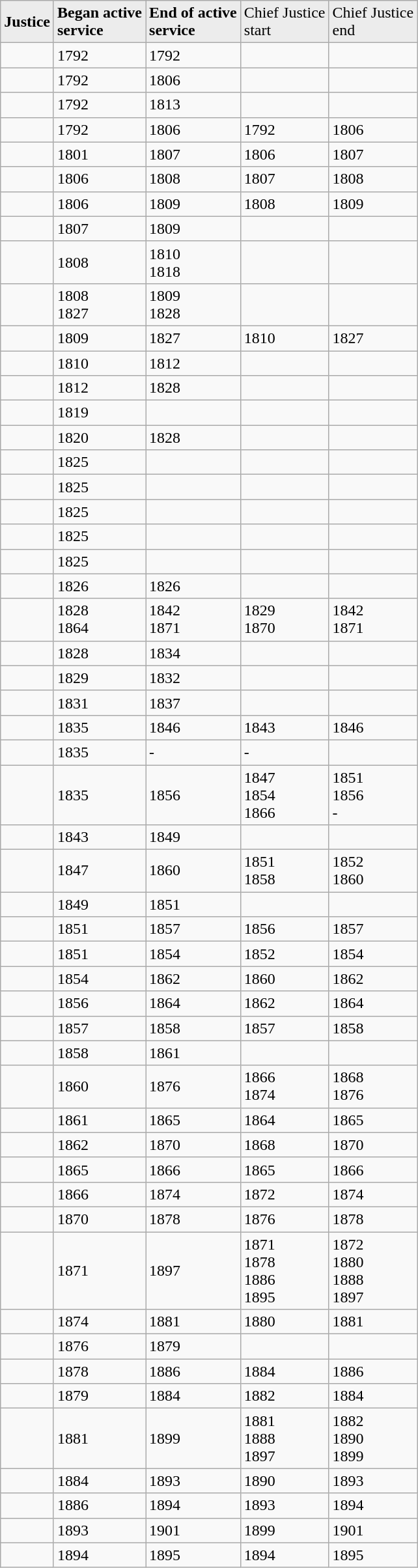<table class="sortable wikitable">
<tr bgcolor="#ececec">
<td><strong>Justice</strong></td>
<td><strong>Began active<br>service</strong></td>
<td><strong>End of active<br>service</strong></td>
<td>Chief Justice<br>start</td>
<td>Chief Justice<br>end</td>
</tr>
<tr>
<td></td>
<td>1792</td>
<td>1792</td>
<td></td>
<td></td>
</tr>
<tr>
<td></td>
<td>1792</td>
<td>1806</td>
<td></td>
<td></td>
</tr>
<tr>
<td></td>
<td>1792</td>
<td>1813</td>
<td></td>
<td></td>
</tr>
<tr>
<td></td>
<td>1792</td>
<td>1806</td>
<td>1792</td>
<td>1806</td>
</tr>
<tr>
<td></td>
<td>1801</td>
<td>1807</td>
<td>1806</td>
<td>1807</td>
</tr>
<tr>
<td></td>
<td>1806</td>
<td>1808</td>
<td>1807</td>
<td>1808</td>
</tr>
<tr>
<td></td>
<td>1806</td>
<td>1809</td>
<td>1808</td>
<td>1809</td>
</tr>
<tr>
<td></td>
<td>1807</td>
<td>1809</td>
<td></td>
<td></td>
</tr>
<tr>
<td></td>
<td>1808</td>
<td>1810<br>1818</td>
<td></td>
<td></td>
</tr>
<tr>
<td></td>
<td>1808<br>1827</td>
<td>1809<br>1828</td>
<td></td>
<td></td>
</tr>
<tr>
<td></td>
<td>1809</td>
<td>1827</td>
<td>1810</td>
<td>1827</td>
</tr>
<tr>
<td></td>
<td>1810</td>
<td>1812</td>
<td></td>
<td></td>
</tr>
<tr>
<td></td>
<td>1812</td>
<td>1828</td>
<td></td>
<td></td>
</tr>
<tr>
<td></td>
<td>1819</td>
<td></td>
<td></td>
<td></td>
</tr>
<tr>
<td></td>
<td>1820</td>
<td>1828</td>
<td></td>
<td></td>
</tr>
<tr>
<td></td>
<td>1825</td>
<td></td>
<td></td>
<td></td>
</tr>
<tr>
<td></td>
<td>1825</td>
<td></td>
<td></td>
<td></td>
</tr>
<tr>
<td></td>
<td>1825</td>
<td></td>
<td></td>
<td></td>
</tr>
<tr>
<td></td>
<td>1825</td>
<td></td>
<td></td>
<td></td>
</tr>
<tr>
<td></td>
<td>1825</td>
<td></td>
<td></td>
<td></td>
</tr>
<tr>
<td></td>
<td>1826</td>
<td>1826</td>
<td></td>
<td></td>
</tr>
<tr>
<td></td>
<td>1828<br>1864</td>
<td>1842<br>1871</td>
<td>1829<br>1870</td>
<td>1842<br>1871</td>
</tr>
<tr>
<td></td>
<td>1828</td>
<td>1834</td>
<td></td>
<td></td>
</tr>
<tr>
<td></td>
<td>1829</td>
<td>1832</td>
<td></td>
<td></td>
</tr>
<tr>
<td></td>
<td>1831</td>
<td>1837</td>
<td></td>
<td></td>
</tr>
<tr>
<td></td>
<td>1835</td>
<td>1846</td>
<td>1843</td>
<td>1846</td>
</tr>
<tr>
<td></td>
<td>1835</td>
<td>-</td>
<td>-</td>
<td></td>
</tr>
<tr>
<td></td>
<td>1835</td>
<td>1856</td>
<td>1847<br>1854<br>1866</td>
<td>1851<br>1856<br>-</td>
</tr>
<tr>
<td></td>
<td>1843</td>
<td>1849</td>
<td></td>
<td></td>
</tr>
<tr>
<td></td>
<td>1847</td>
<td>1860</td>
<td>1851<br>1858</td>
<td>1852<br>1860</td>
</tr>
<tr>
<td></td>
<td>1849</td>
<td>1851</td>
<td></td>
<td></td>
</tr>
<tr>
<td></td>
<td>1851</td>
<td>1857</td>
<td>1856</td>
<td>1857</td>
</tr>
<tr>
<td></td>
<td>1851</td>
<td>1854</td>
<td>1852</td>
<td>1854</td>
</tr>
<tr>
<td></td>
<td>1854</td>
<td>1862</td>
<td>1860</td>
<td>1862</td>
</tr>
<tr>
<td></td>
<td>1856</td>
<td>1864</td>
<td>1862</td>
<td>1864</td>
</tr>
<tr>
<td></td>
<td>1857</td>
<td>1858</td>
<td>1857</td>
<td>1858</td>
</tr>
<tr>
<td></td>
<td>1858</td>
<td>1861</td>
<td></td>
<td></td>
</tr>
<tr>
<td></td>
<td>1860</td>
<td>1876</td>
<td>1866<br>1874</td>
<td>1868<br>1876</td>
</tr>
<tr>
<td></td>
<td>1861</td>
<td>1865</td>
<td>1864</td>
<td>1865</td>
</tr>
<tr>
<td></td>
<td>1862</td>
<td>1870</td>
<td>1868</td>
<td>1870</td>
</tr>
<tr>
<td></td>
<td>1865</td>
<td>1866</td>
<td>1865</td>
<td>1866</td>
</tr>
<tr>
<td></td>
<td>1866</td>
<td>1874</td>
<td>1872</td>
<td>1874</td>
</tr>
<tr>
<td></td>
<td>1870</td>
<td>1878</td>
<td>1876</td>
<td>1878</td>
</tr>
<tr>
<td></td>
<td>1871</td>
<td>1897</td>
<td>1871<br>1878<br>1886<br>1895</td>
<td>1872<br>1880<br>1888<br>1897</td>
</tr>
<tr>
<td></td>
<td>1874</td>
<td>1881</td>
<td>1880</td>
<td>1881</td>
</tr>
<tr>
<td></td>
<td>1876</td>
<td>1879</td>
<td></td>
<td></td>
</tr>
<tr>
<td></td>
<td>1878</td>
<td>1886</td>
<td>1884</td>
<td>1886</td>
</tr>
<tr>
<td></td>
<td>1879</td>
<td>1884</td>
<td>1882</td>
<td>1884</td>
</tr>
<tr>
<td></td>
<td>1881</td>
<td>1899</td>
<td>1881<br>1888<br>1897</td>
<td>1882<br>1890<br>1899</td>
</tr>
<tr>
<td></td>
<td>1884</td>
<td>1893</td>
<td>1890</td>
<td>1893</td>
</tr>
<tr>
<td></td>
<td>1886</td>
<td>1894</td>
<td>1893</td>
<td>1894</td>
</tr>
<tr>
<td></td>
<td>1893</td>
<td>1901</td>
<td>1899</td>
<td>1901</td>
</tr>
<tr>
<td></td>
<td>1894</td>
<td>1895</td>
<td>1894</td>
<td>1895</td>
</tr>
</table>
